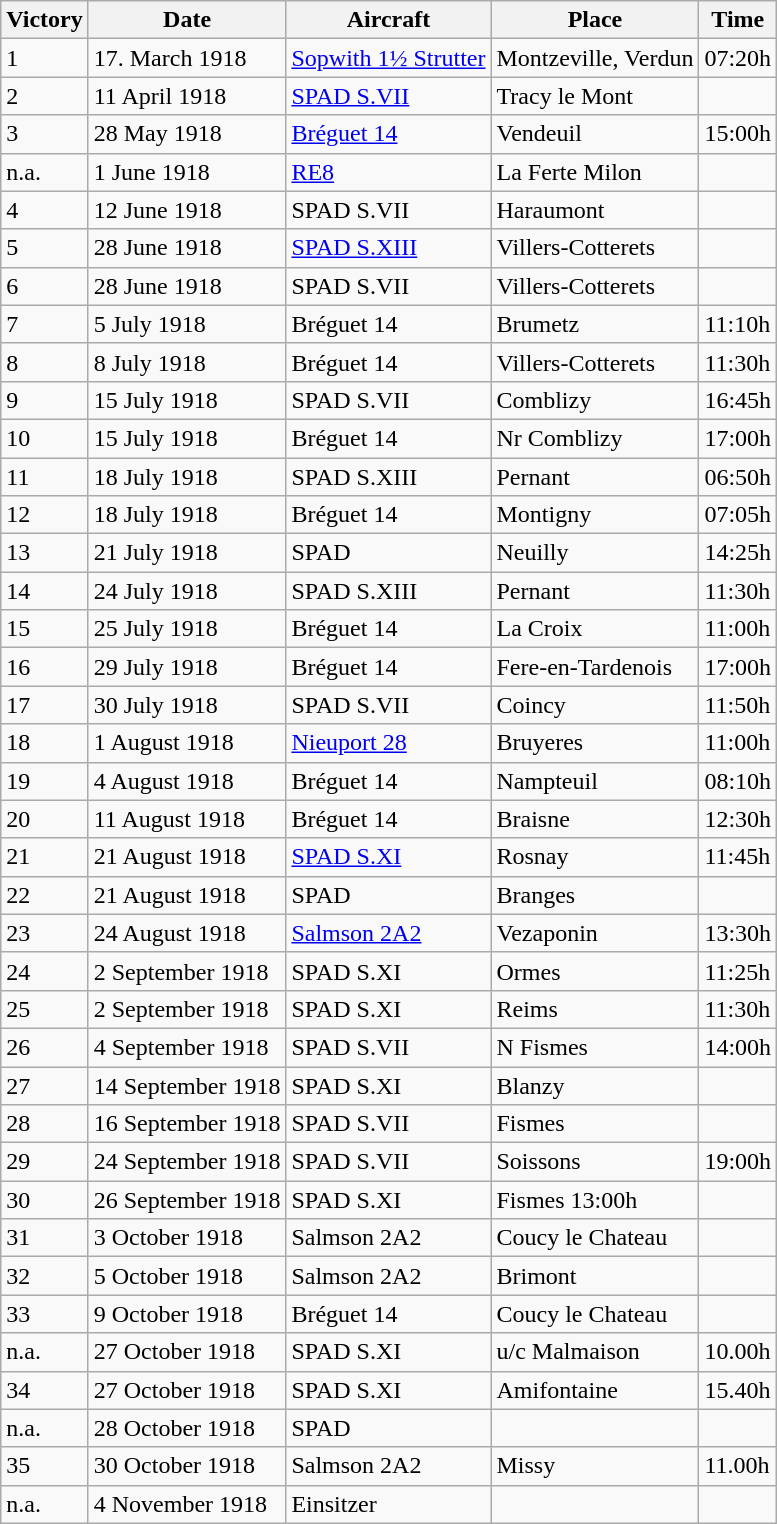<table class="wikitable">
<tr>
<th>Victory</th>
<th>Date</th>
<th>Aircraft</th>
<th>Place</th>
<th>Time</th>
</tr>
<tr>
<td>1</td>
<td>17. March 1918</td>
<td><a href='#'>Sopwith 1½ Strutter</a></td>
<td>Montzeville, Verdun</td>
<td>07:20h</td>
</tr>
<tr>
<td>2</td>
<td>11 April 1918</td>
<td><a href='#'>SPAD S.VII</a></td>
<td>Tracy le Mont</td>
<td></td>
</tr>
<tr>
<td>3</td>
<td>28 May 1918</td>
<td><a href='#'>Bréguet 14</a></td>
<td>Vendeuil</td>
<td>15:00h</td>
</tr>
<tr>
<td>n.a.</td>
<td>1 June 1918</td>
<td><a href='#'>RE8</a></td>
<td>La Ferte Milon</td>
<td></td>
</tr>
<tr>
<td>4</td>
<td>12 June 1918</td>
<td>SPAD S.VII</td>
<td>Haraumont</td>
<td></td>
</tr>
<tr>
<td>5</td>
<td>28 June 1918</td>
<td><a href='#'>SPAD S.XIII</a></td>
<td>Villers-Cotterets</td>
<td></td>
</tr>
<tr>
<td>6</td>
<td>28 June 1918</td>
<td>SPAD S.VII</td>
<td>Villers-Cotterets</td>
<td></td>
</tr>
<tr>
<td>7</td>
<td>5 July 1918</td>
<td>Bréguet 14</td>
<td>Brumetz</td>
<td>11:10h</td>
</tr>
<tr>
<td>8</td>
<td>8 July 1918</td>
<td>Bréguet 14</td>
<td>Villers-Cotterets</td>
<td>11:30h</td>
</tr>
<tr>
<td>9</td>
<td>15 July 1918</td>
<td>SPAD S.VII</td>
<td>Comblizy</td>
<td>16:45h</td>
</tr>
<tr>
<td>10</td>
<td>15 July 1918</td>
<td>Bréguet 14</td>
<td>Nr Comblizy</td>
<td>17:00h</td>
</tr>
<tr>
<td>11</td>
<td>18 July 1918</td>
<td>SPAD S.XIII</td>
<td>Pernant</td>
<td>06:50h</td>
</tr>
<tr>
<td>12</td>
<td>18 July 1918</td>
<td>Bréguet 14</td>
<td>Montigny</td>
<td>07:05h</td>
</tr>
<tr>
<td>13</td>
<td>21 July 1918</td>
<td>SPAD</td>
<td>Neuilly</td>
<td>14:25h</td>
</tr>
<tr>
<td>14</td>
<td>24 July 1918</td>
<td>SPAD S.XIII</td>
<td>Pernant</td>
<td>11:30h</td>
</tr>
<tr>
<td>15</td>
<td>25 July 1918</td>
<td>Bréguet 14</td>
<td>La Croix</td>
<td>11:00h</td>
</tr>
<tr>
<td>16</td>
<td>29 July 1918</td>
<td>Bréguet 14</td>
<td>Fere-en-Tardenois</td>
<td>17:00h</td>
</tr>
<tr>
<td>17</td>
<td>30 July 1918</td>
<td>SPAD S.VII</td>
<td>Coincy</td>
<td>11:50h</td>
</tr>
<tr>
<td>18</td>
<td>1 August 1918</td>
<td><a href='#'>Nieuport 28</a></td>
<td>Bruyeres</td>
<td>11:00h</td>
</tr>
<tr>
<td>19</td>
<td>4 August 1918</td>
<td>Bréguet 14</td>
<td>Nampteuil</td>
<td>08:10h</td>
</tr>
<tr>
<td>20</td>
<td>11 August 1918</td>
<td>Bréguet 14</td>
<td>Braisne</td>
<td>12:30h</td>
</tr>
<tr>
<td>21</td>
<td>21 August 1918</td>
<td><a href='#'>SPAD S.XI</a></td>
<td>Rosnay</td>
<td>11:45h</td>
</tr>
<tr>
<td>22</td>
<td>21 August 1918</td>
<td>SPAD</td>
<td>Branges</td>
<td></td>
</tr>
<tr>
<td>23</td>
<td>24 August 1918</td>
<td><a href='#'>Salmson 2A2</a></td>
<td>Vezaponin</td>
<td>13:30h</td>
</tr>
<tr>
<td>24</td>
<td>2 September 1918</td>
<td>SPAD S.XI</td>
<td>Ormes</td>
<td>11:25h</td>
</tr>
<tr>
<td>25</td>
<td>2 September 1918</td>
<td>SPAD S.XI</td>
<td>Reims</td>
<td>11:30h</td>
</tr>
<tr>
<td>26</td>
<td>4 September 1918</td>
<td>SPAD S.VII</td>
<td>N Fismes</td>
<td>14:00h</td>
</tr>
<tr>
<td>27</td>
<td>14 September 1918</td>
<td>SPAD S.XI</td>
<td>Blanzy</td>
<td></td>
</tr>
<tr>
<td>28</td>
<td>16 September 1918</td>
<td>SPAD S.VII</td>
<td>Fismes</td>
<td></td>
</tr>
<tr>
<td>29</td>
<td>24 September 1918</td>
<td>SPAD S.VII</td>
<td>Soissons</td>
<td>19:00h</td>
</tr>
<tr>
<td>30</td>
<td>26 September 1918</td>
<td>SPAD S.XI</td>
<td>Fismes 13:00h</td>
</tr>
<tr>
<td>31</td>
<td>3 October 1918</td>
<td>Salmson 2A2</td>
<td>Coucy le Chateau</td>
<td></td>
</tr>
<tr>
<td>32</td>
<td>5 October 1918</td>
<td>Salmson 2A2</td>
<td>Brimont</td>
<td></td>
</tr>
<tr>
<td>33</td>
<td>9 October 1918</td>
<td>Bréguet 14</td>
<td>Coucy le Chateau</td>
<td></td>
</tr>
<tr>
<td>n.a.</td>
<td>27 October 1918</td>
<td>SPAD S.XI</td>
<td>u/c Malmaison</td>
<td>10.00h</td>
</tr>
<tr>
<td>34</td>
<td>27 October 1918</td>
<td>SPAD S.XI</td>
<td>Amifontaine</td>
<td>15.40h</td>
</tr>
<tr>
<td>n.a.</td>
<td>28 October 1918</td>
<td>SPAD</td>
<td></td>
<td></td>
</tr>
<tr>
<td>35</td>
<td>30 October 1918</td>
<td>Salmson 2A2</td>
<td>Missy</td>
<td>11.00h</td>
</tr>
<tr>
<td>n.a.</td>
<td>4 November 1918</td>
<td>Einsitzer</td>
<td></td>
<td></td>
</tr>
</table>
